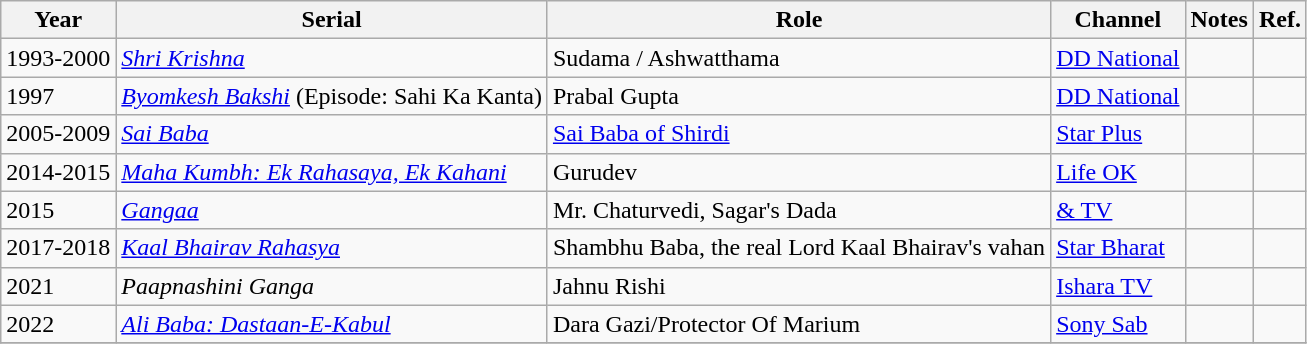<table class="wikitable sortable">
<tr>
<th>Year</th>
<th>Serial</th>
<th>Role</th>
<th>Channel</th>
<th>Notes</th>
<th>Ref.</th>
</tr>
<tr>
<td>1993-2000</td>
<td><em><a href='#'>Shri Krishna</a></em></td>
<td>Sudama / Ashwatthama</td>
<td><a href='#'>DD National</a></td>
<td></td>
<td></td>
</tr>
<tr>
<td>1997</td>
<td><em><a href='#'>Byomkesh Bakshi</a></em> (Episode: Sahi Ka Kanta)</td>
<td>Prabal Gupta</td>
<td><a href='#'>DD National</a></td>
<td></td>
<td></td>
</tr>
<tr>
<td>2005-2009</td>
<td><em><a href='#'>Sai Baba</a></em></td>
<td><a href='#'>Sai Baba of Shirdi</a></td>
<td><a href='#'>Star Plus</a></td>
<td></td>
<td></td>
</tr>
<tr>
<td>2014-2015</td>
<td><em><a href='#'>Maha Kumbh: Ek Rahasaya, Ek Kahani</a></em></td>
<td>Gurudev</td>
<td><a href='#'>Life OK</a></td>
<td></td>
<td></td>
</tr>
<tr>
<td>2015</td>
<td><em><a href='#'>Gangaa</a></em></td>
<td>Mr. Chaturvedi, Sagar's Dada</td>
<td><a href='#'>& TV</a></td>
<td></td>
<td></td>
</tr>
<tr>
<td>2017-2018</td>
<td><em><a href='#'>Kaal Bhairav Rahasya</a></em></td>
<td>Shambhu Baba, the real Lord Kaal Bhairav's vahan</td>
<td><a href='#'>Star Bharat</a></td>
<td></td>
<td></td>
</tr>
<tr>
<td>2021</td>
<td><em>Paapnashini Ganga</em></td>
<td>Jahnu Rishi</td>
<td><a href='#'>Ishara TV</a></td>
<td></td>
<td></td>
</tr>
<tr>
<td>2022</td>
<td><em><a href='#'>Ali Baba: Dastaan-E-Kabul</a></em></td>
<td>Dara Gazi/Protector Of Marium</td>
<td><a href='#'>Sony Sab</a></td>
<td></td>
<td></td>
</tr>
<tr>
</tr>
</table>
